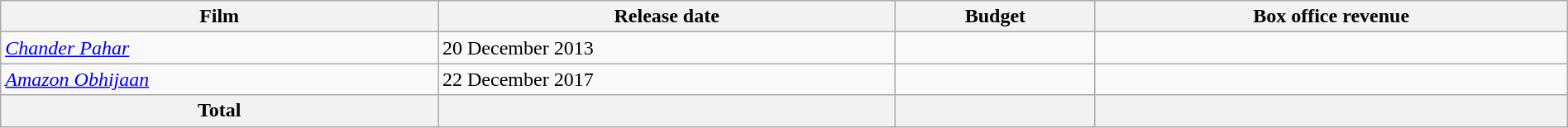<table class="wikitable" style="width:100%;">
<tr>
<th style="text-align:center;">Film</th>
<th style="text-align:center;">Release date</th>
<th style="text-align:center;">Budget</th>
<th style="text-align:center;">Box office revenue</th>
</tr>
<tr>
<td><em><a href='#'>Chander Pahar</a></em></td>
<td>20 December 2013</td>
<td></td>
<td></td>
</tr>
<tr>
<td><em><a href='#'>Amazon Obhijaan</a></em></td>
<td>22 December 2017</td>
<td></td>
<td></td>
</tr>
<tr>
<th style="text-align:center;">Total</th>
<th style="text-align:center;"></th>
<th style="text-align:center;"><br></th>
<th style="text-align:center;"><br></th>
</tr>
</table>
